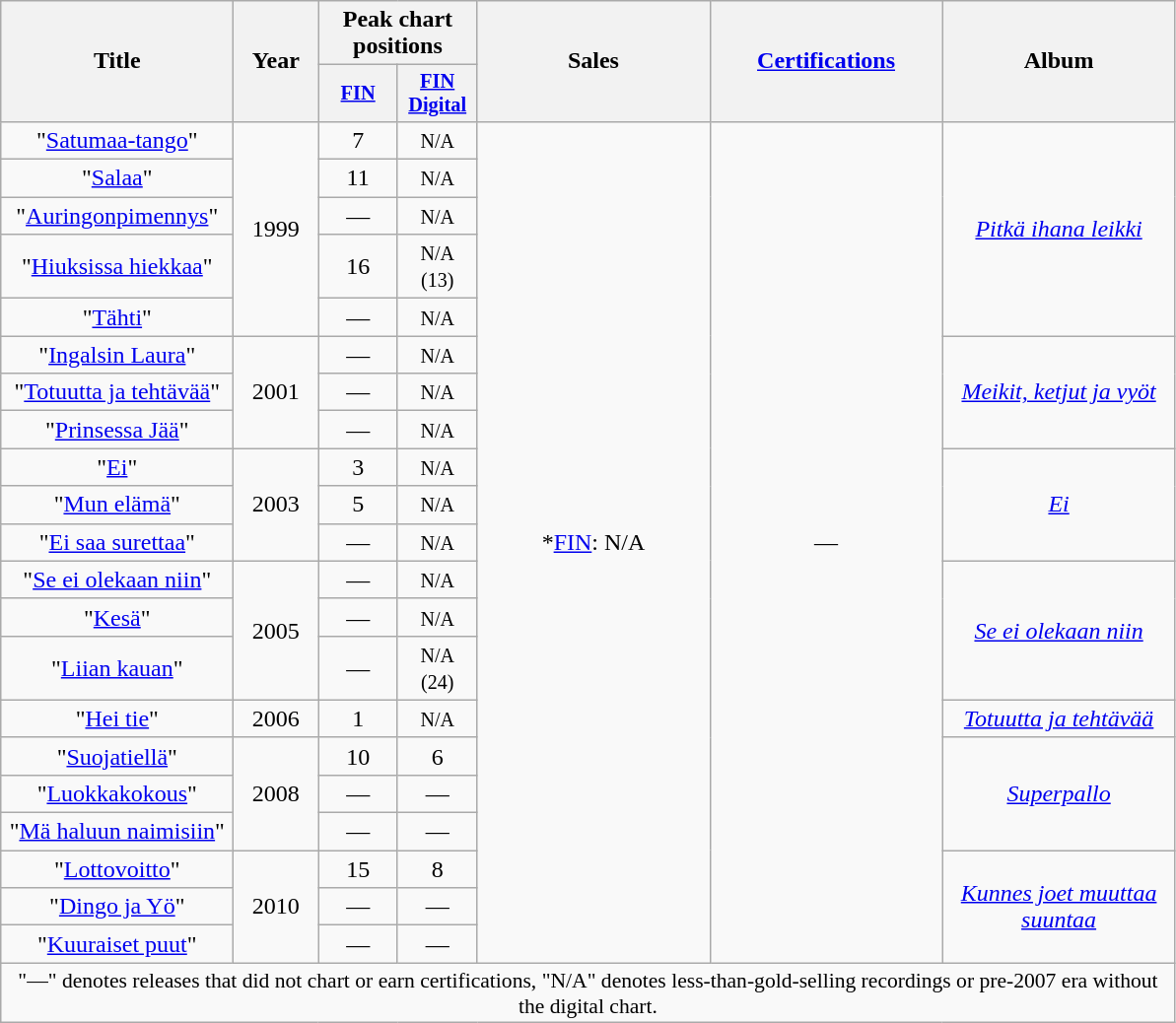<table class="wikitable" style="text-align:center;">
<tr>
<th scope="col" rowspan="2" width="150">Title</th>
<th scope="col" rowspan="2" width="50">Year</th>
<th scope="col" colspan="2" width="100">Peak chart positions</th>
<th scope="col" rowspan="2" width="150">Sales</th>
<th scope="col" rowspan="2" width="150"><a href='#'>Certifications</a></th>
<th scope="col" rowspan="2" width="150">Album</th>
</tr>
<tr>
<th style="width:3em;font-size:85%"><a href='#'>FIN</a><br></th>
<th style="width:3em;font-size:85%"><a href='#'>FIN<br>Digital</a><br></th>
</tr>
<tr>
<td scope="row">"<a href='#'>Satumaa-tango</a>"</td>
<td rowspan=5>1999</td>
<td>7</td>
<td><small>N/A</small></td>
<td rowspan=21>*<a href='#'>FIN</a>: N/A</td>
<td rowspan=21>—</td>
<td rowspan=5><em><a href='#'>Pitkä ihana leikki</a></em></td>
</tr>
<tr>
<td scope="row">"<a href='#'>Salaa</a>"</td>
<td>11</td>
<td><small>N/A</small></td>
</tr>
<tr>
<td scope="row">"<a href='#'>Auringonpimennys</a>"</td>
<td>—</td>
<td><small>N/A</small></td>
</tr>
<tr>
<td scope="row">"<a href='#'>Hiuksissa hiekkaa</a>"</td>
<td>16</td>
<td><small>N/A</small><br><small>(13)</small></td>
</tr>
<tr>
<td scope="row">"<a href='#'>Tähti</a>"</td>
<td>—</td>
<td><small>N/A</small></td>
</tr>
<tr>
<td scope="row">"<a href='#'>Ingalsin Laura</a>"</td>
<td rowspan=3>2001</td>
<td>—</td>
<td><small>N/A</small></td>
<td rowspan=3><em><a href='#'>Meikit, ketjut ja vyöt</a></em></td>
</tr>
<tr>
<td scope="row">"<a href='#'>Totuutta ja tehtävää</a>"</td>
<td>—</td>
<td><small>N/A</small></td>
</tr>
<tr>
<td scope="row">"<a href='#'>Prinsessa Jää</a>"</td>
<td>—</td>
<td><small>N/A</small></td>
</tr>
<tr>
<td scope="row">"<a href='#'>Ei</a>"</td>
<td rowspan=3>2003</td>
<td>3</td>
<td><small>N/A</small></td>
<td rowspan=3><em><a href='#'>Ei</a></em></td>
</tr>
<tr>
<td scope="row">"<a href='#'>Mun elämä</a>"</td>
<td>5</td>
<td><small>N/A</small></td>
</tr>
<tr>
<td scope="row">"<a href='#'>Ei saa surettaa</a>"</td>
<td>—</td>
<td><small>N/A</small></td>
</tr>
<tr>
<td scope="row">"<a href='#'>Se ei olekaan niin</a>"</td>
<td rowspan=3>2005</td>
<td>—</td>
<td><small>N/A</small></td>
<td rowspan=3><em><a href='#'>Se ei olekaan niin</a></em></td>
</tr>
<tr>
<td scope="row">"<a href='#'>Kesä</a>"</td>
<td>—</td>
<td><small>N/A</small></td>
</tr>
<tr>
<td scope="row">"<a href='#'>Liian kauan</a>"</td>
<td>—</td>
<td><small>N/A</small><br><small>(24)</small></td>
</tr>
<tr>
<td scope="row">"<a href='#'>Hei tie</a>"</td>
<td>2006</td>
<td>1</td>
<td><small>N/A</small></td>
<td><em><a href='#'>Totuutta ja tehtävää</a></em></td>
</tr>
<tr>
<td scope="row">"<a href='#'>Suojatiellä</a>"</td>
<td rowspan=3>2008</td>
<td>10</td>
<td>6</td>
<td rowspan=3><em><a href='#'>Superpallo</a></em></td>
</tr>
<tr>
<td scope="row">"<a href='#'>Luokkakokous</a>"</td>
<td>—</td>
<td>—</td>
</tr>
<tr>
<td scope="row">"<a href='#'>Mä haluun naimisiin</a>"</td>
<td>—</td>
<td>—</td>
</tr>
<tr>
<td scope="row">"<a href='#'>Lottovoitto</a>"</td>
<td rowspan=3>2010</td>
<td>15</td>
<td>8</td>
<td rowspan=3><em><a href='#'>Kunnes joet muuttaa suuntaa</a></em></td>
</tr>
<tr>
<td scope="row">"<a href='#'>Dingo ja Yö</a>"</td>
<td>—</td>
<td>—</td>
</tr>
<tr>
<td scope="row">"<a href='#'>Kuuraiset puut</a>"</td>
<td>—</td>
<td>—</td>
</tr>
<tr>
<td align="center" colspan="7" style="font-size:90%">"—" denotes releases that did not chart or earn certifications, "N/A" denotes less-than-gold-selling recordings or pre-2007 era without the digital chart.</td>
</tr>
</table>
